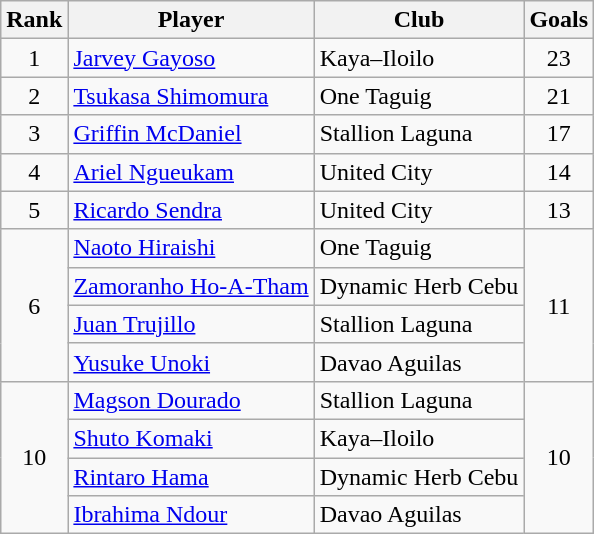<table class="wikitable">
<tr>
<th>Rank</th>
<th>Player</th>
<th>Club</th>
<th>Goals</th>
</tr>
<tr>
<td rowspan="1" style="text-align:center;">1</td>
<td> <a href='#'>Jarvey Gayoso</a></td>
<td>Kaya–Iloilo</td>
<td rowspan="1" style="text-align:center;">23</td>
</tr>
<tr>
<td rowspan="1" style="text-align:center;">2</td>
<td> <a href='#'>Tsukasa Shimomura</a></td>
<td>One Taguig</td>
<td rowspan="1" style="text-align:center;">21</td>
</tr>
<tr>
<td rowspan="1" style="text-align:center;">3</td>
<td> <a href='#'>Griffin McDaniel</a></td>
<td>Stallion Laguna</td>
<td rowspan="1" style="text-align:center;">17</td>
</tr>
<tr>
<td rowspan="1" style="text-align:center;">4</td>
<td> <a href='#'>Ariel Ngueukam</a></td>
<td>United City</td>
<td rowspan="1" style="text-align:center;">14</td>
</tr>
<tr>
<td rowspan="1" style="text-align:center;">5</td>
<td> <a href='#'>Ricardo Sendra</a></td>
<td>United City</td>
<td rowspan="1" style="text-align:center;">13</td>
</tr>
<tr>
<td rowspan="4" style="text-align:center;">6</td>
<td> <a href='#'>Naoto Hiraishi</a></td>
<td>One Taguig</td>
<td rowspan="4" style="text-align:center;">11</td>
</tr>
<tr>
<td> <a href='#'>Zamoranho Ho-A-Tham</a></td>
<td>Dynamic Herb Cebu</td>
</tr>
<tr>
<td> <a href='#'>Juan Trujillo</a></td>
<td>Stallion Laguna</td>
</tr>
<tr>
<td> <a href='#'>Yusuke Unoki</a></td>
<td>Davao Aguilas</td>
</tr>
<tr>
<td rowspan="4" style="text-align:center;">10</td>
<td> <a href='#'>Magson Dourado</a></td>
<td>Stallion Laguna</td>
<td rowspan="4" style="text-align:center;">10</td>
</tr>
<tr>
<td> <a href='#'>Shuto Komaki</a></td>
<td>Kaya–Iloilo</td>
</tr>
<tr>
<td> <a href='#'>Rintaro Hama</a></td>
<td>Dynamic Herb Cebu</td>
</tr>
<tr>
<td> <a href='#'>Ibrahima Ndour</a></td>
<td>Davao Aguilas</td>
</tr>
</table>
